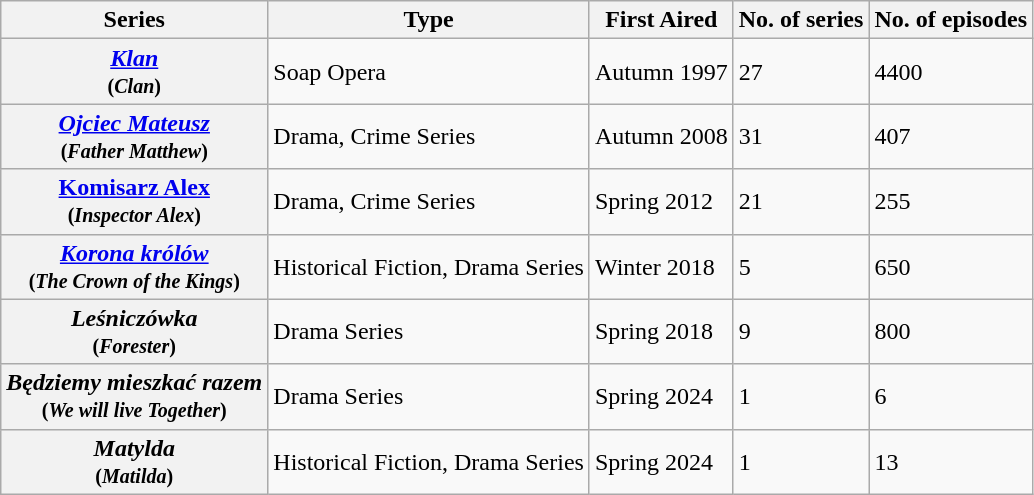<table class="wikitable">
<tr>
<th>Series</th>
<th>Type</th>
<th>First Aired</th>
<th>No. of series</th>
<th>No. of episodes</th>
</tr>
<tr>
<th><em><a href='#'>Klan</a></em><br><small>(<em>Clan</em>)</small></th>
<td>Soap Opera</td>
<td>Autumn 1997</td>
<td>27</td>
<td>4400</td>
</tr>
<tr>
<th><em><a href='#'>Ojciec Mateusz</a></em><br><small>(<em>Father Matthew</em>)</small></th>
<td>Drama, Crime Series</td>
<td>Autumn 2008</td>
<td>31</td>
<td>407</td>
</tr>
<tr>
<th><a href='#'>Komisarz Alex</a><br><small>(<em>Inspector Alex</em>)</small></th>
<td>Drama, Crime Series</td>
<td>Spring 2012</td>
<td>21</td>
<td>255</td>
</tr>
<tr>
<th><em><a href='#'>Korona królów</a></em><br><small>(<em>The Crown of the Kings</em>)</small></th>
<td>Historical Fiction, Drama Series</td>
<td>Winter 2018</td>
<td>5</td>
<td>650</td>
</tr>
<tr>
<th><em>Leśniczówka</em><br><small>(<em>Forester</em>)</small></th>
<td>Drama Series</td>
<td>Spring 2018</td>
<td>9</td>
<td>800</td>
</tr>
<tr>
<th><em>Będziemy mieszkać razem</em><br><small>(<em>We will live Together</em>)</small></th>
<td>Drama Series</td>
<td>Spring 2024</td>
<td>1</td>
<td>6</td>
</tr>
<tr>
<th><em>Matylda</em><br><small>(<em>Matilda</em>)</small></th>
<td>Historical Fiction, Drama Series</td>
<td>Spring 2024</td>
<td>1</td>
<td>13</td>
</tr>
</table>
